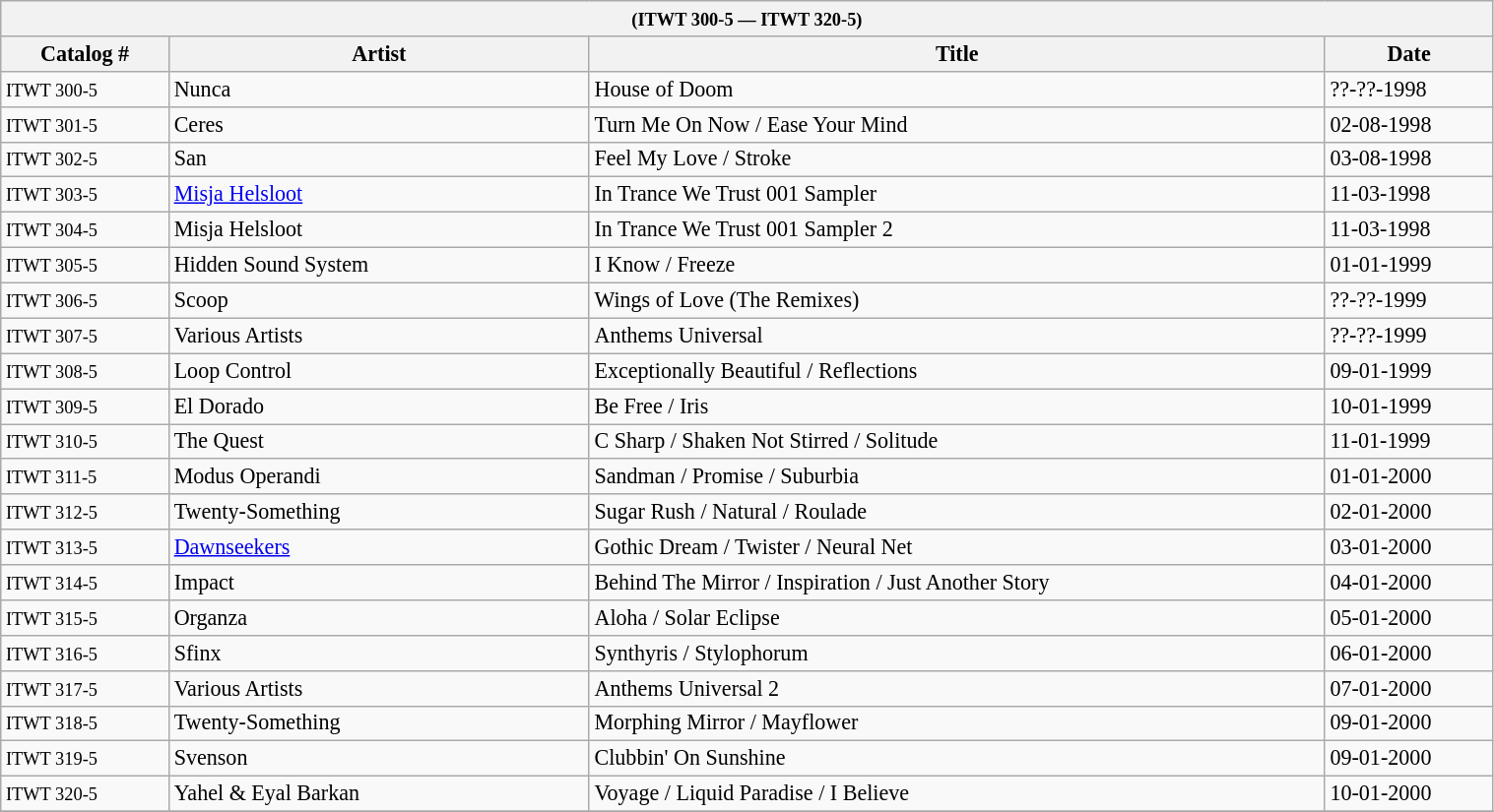<table width="80%" class="wikitable collapsible collapsed" style="font-size:92%;position:relative;">
<tr>
<th colspan="5"><small>(ITWT 300-5 — ITWT 320-5)</small></th>
</tr>
<tr>
<th width="8%">Catalog #</th>
<th width="20%">Artist</th>
<th width="35%">Title</th>
<th width="8%">Date</th>
</tr>
<tr>
<td><small>ITWT 300-5</small></td>
<td>Nunca</td>
<td>House of Doom</td>
<td>??-??-1998</td>
</tr>
<tr>
<td><small>ITWT 301-5</small></td>
<td>Ceres</td>
<td>Turn Me On Now / Ease Your Mind</td>
<td>02-08-1998</td>
</tr>
<tr>
<td><small>ITWT 302-5</small></td>
<td>San</td>
<td>Feel My Love / Stroke</td>
<td>03-08-1998</td>
</tr>
<tr>
<td><small>ITWT 303-5</small></td>
<td><a href='#'>Misja Helsloot</a></td>
<td>In Trance We Trust 001 Sampler</td>
<td>11-03-1998</td>
</tr>
<tr>
<td><small>ITWT 304-5</small></td>
<td>Misja Helsloot</td>
<td>In Trance We Trust 001 Sampler 2</td>
<td>11-03-1998</td>
</tr>
<tr>
<td><small>ITWT 305-5</small></td>
<td>Hidden Sound System</td>
<td>I Know / Freeze</td>
<td>01-01-1999</td>
</tr>
<tr>
<td><small>ITWT 306-5</small></td>
<td>Scoop</td>
<td>Wings of Love (The Remixes)</td>
<td>??-??-1999</td>
</tr>
<tr>
<td><small>ITWT 307-5</small></td>
<td>Various Artists</td>
<td>Anthems Universal</td>
<td>??-??-1999</td>
</tr>
<tr>
<td><small>ITWT 308-5</small></td>
<td>Loop Control</td>
<td>Exceptionally Beautiful / Reflections</td>
<td>09-01-1999</td>
</tr>
<tr>
<td><small>ITWT 309-5</small></td>
<td>El Dorado</td>
<td>Be Free / Iris</td>
<td>10-01-1999</td>
</tr>
<tr>
<td><small>ITWT 310-5</small></td>
<td>The Quest</td>
<td>C Sharp / Shaken Not Stirred / Solitude</td>
<td>11-01-1999</td>
</tr>
<tr>
<td><small>ITWT 311-5</small></td>
<td>Modus Operandi</td>
<td>Sandman / Promise / Suburbia</td>
<td>01-01-2000</td>
</tr>
<tr>
<td><small>ITWT 312-5</small></td>
<td>Twenty-Something</td>
<td>Sugar Rush / Natural / Roulade</td>
<td>02-01-2000</td>
</tr>
<tr>
<td><small>ITWT 313-5</small></td>
<td><a href='#'>Dawnseekers</a></td>
<td>Gothic Dream / Twister / Neural Net</td>
<td>03-01-2000</td>
</tr>
<tr>
<td><small>ITWT 314-5</small></td>
<td>Impact</td>
<td>Behind The Mirror / Inspiration / Just Another Story</td>
<td>04-01-2000</td>
</tr>
<tr>
<td><small>ITWT 315-5</small></td>
<td>Organza</td>
<td>Aloha / Solar Eclipse</td>
<td>05-01-2000</td>
</tr>
<tr>
<td><small>ITWT 316-5</small></td>
<td>Sfinx</td>
<td>Synthyris / Stylophorum</td>
<td>06-01-2000</td>
</tr>
<tr>
<td><small>ITWT 317-5</small></td>
<td>Various Artists</td>
<td>Anthems Universal 2</td>
<td>07-01-2000</td>
</tr>
<tr>
<td><small>ITWT 318-5</small></td>
<td>Twenty-Something</td>
<td>Morphing Mirror / Mayflower</td>
<td>09-01-2000</td>
</tr>
<tr>
<td><small>ITWT 319-5</small></td>
<td>Svenson</td>
<td>Clubbin' On Sunshine</td>
<td>09-01-2000</td>
</tr>
<tr>
<td><small>ITWT 320-5</small></td>
<td>Yahel & Eyal Barkan</td>
<td>Voyage / Liquid Paradise / I Believe</td>
<td>10-01-2000</td>
</tr>
<tr>
</tr>
</table>
